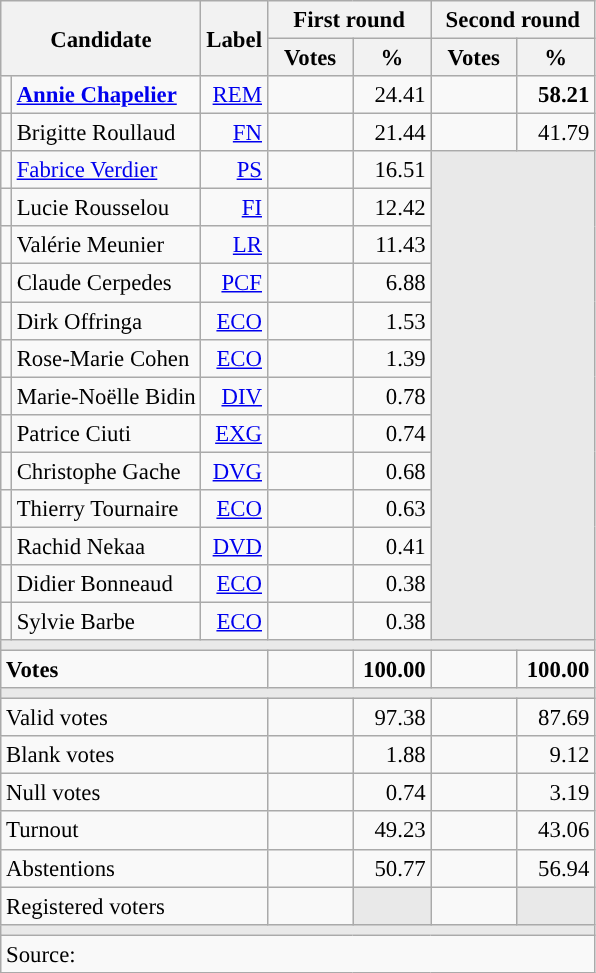<table class="wikitable" style="text-align:right;font-size:95%;">
<tr>
<th rowspan="2" colspan="2">Candidate</th>
<th rowspan="2">Label</th>
<th colspan="2">First round</th>
<th colspan="2">Second round</th>
</tr>
<tr>
<th style="width:50px;">Votes</th>
<th style="width:45px;">%</th>
<th style="width:50px;">Votes</th>
<th style="width:45px;">%</th>
</tr>
<tr>
<td style="color:inherit;background:"></td>
<td style="text-align:left;"><strong><a href='#'>Annie Chapelier</a></strong></td>
<td><a href='#'>REM</a></td>
<td></td>
<td>24.41</td>
<td><strong></strong></td>
<td><strong>58.21</strong></td>
</tr>
<tr>
<td style="color:inherit;background:"></td>
<td style="text-align:left;">Brigitte Roullaud</td>
<td><a href='#'>FN</a></td>
<td></td>
<td>21.44</td>
<td></td>
<td>41.79</td>
</tr>
<tr>
<td style="color:inherit;background:"></td>
<td style="text-align:left;"><a href='#'>Fabrice Verdier</a></td>
<td><a href='#'>PS</a></td>
<td></td>
<td>16.51</td>
<td colspan="2" rowspan="13" style="background:#E9E9E9;"></td>
</tr>
<tr>
<td style="color:inherit;background:"></td>
<td style="text-align:left;">Lucie Rousselou</td>
<td><a href='#'>FI</a></td>
<td></td>
<td>12.42</td>
</tr>
<tr>
<td style="color:inherit;background:"></td>
<td style="text-align:left;">Valérie Meunier</td>
<td><a href='#'>LR</a></td>
<td></td>
<td>11.43</td>
</tr>
<tr>
<td style="color:inherit;background:"></td>
<td style="text-align:left;">Claude Cerpedes</td>
<td><a href='#'>PCF</a></td>
<td></td>
<td>6.88</td>
</tr>
<tr>
<td style="color:inherit;background:"></td>
<td style="text-align:left;">Dirk Offringa</td>
<td><a href='#'>ECO</a></td>
<td></td>
<td>1.53</td>
</tr>
<tr>
<td style="color:inherit;background:"></td>
<td style="text-align:left;">Rose-Marie Cohen</td>
<td><a href='#'>ECO</a></td>
<td></td>
<td>1.39</td>
</tr>
<tr>
<td style="color:inherit;background:"></td>
<td style="text-align:left;">Marie-Noëlle Bidin</td>
<td><a href='#'>DIV</a></td>
<td></td>
<td>0.78</td>
</tr>
<tr>
<td style="color:inherit;background:"></td>
<td style="text-align:left;">Patrice Ciuti</td>
<td><a href='#'>EXG</a></td>
<td></td>
<td>0.74</td>
</tr>
<tr>
<td style="color:inherit;background:"></td>
<td style="text-align:left;">Christophe Gache</td>
<td><a href='#'>DVG</a></td>
<td></td>
<td>0.68</td>
</tr>
<tr>
<td style="color:inherit;background:"></td>
<td style="text-align:left;">Thierry Tournaire</td>
<td><a href='#'>ECO</a></td>
<td></td>
<td>0.63</td>
</tr>
<tr>
<td style="color:inherit;background:"></td>
<td style="text-align:left;">Rachid Nekaa</td>
<td><a href='#'>DVD</a></td>
<td></td>
<td>0.41</td>
</tr>
<tr>
<td style="color:inherit;background:"></td>
<td style="text-align:left;">Didier Bonneaud</td>
<td><a href='#'>ECO</a></td>
<td></td>
<td>0.38</td>
</tr>
<tr>
<td style="color:inherit;background:"></td>
<td style="text-align:left;">Sylvie Barbe</td>
<td><a href='#'>ECO</a></td>
<td></td>
<td>0.38</td>
</tr>
<tr>
<td colspan="7" style="background:#E9E9E9;"></td>
</tr>
<tr style="font-weight:bold;">
<td colspan="3" style="text-align:left;">Votes</td>
<td></td>
<td>100.00</td>
<td></td>
<td>100.00</td>
</tr>
<tr>
<td colspan="7" style="background:#E9E9E9;"></td>
</tr>
<tr>
<td colspan="3" style="text-align:left;">Valid votes</td>
<td></td>
<td>97.38</td>
<td></td>
<td>87.69</td>
</tr>
<tr>
<td colspan="3" style="text-align:left;">Blank votes</td>
<td></td>
<td>1.88</td>
<td></td>
<td>9.12</td>
</tr>
<tr>
<td colspan="3" style="text-align:left;">Null votes</td>
<td></td>
<td>0.74</td>
<td></td>
<td>3.19</td>
</tr>
<tr>
<td colspan="3" style="text-align:left;">Turnout</td>
<td></td>
<td>49.23</td>
<td></td>
<td>43.06</td>
</tr>
<tr>
<td colspan="3" style="text-align:left;">Abstentions</td>
<td></td>
<td>50.77</td>
<td></td>
<td>56.94</td>
</tr>
<tr>
<td colspan="3" style="text-align:left;">Registered voters</td>
<td></td>
<td style="color:inherit;background:#E9E9E9;"></td>
<td></td>
<td style="color:inherit;background:#E9E9E9;"></td>
</tr>
<tr>
<td colspan="7" style="background:#E9E9E9;"></td>
</tr>
<tr>
<td colspan="7" style="text-align:left;">Source: </td>
</tr>
</table>
